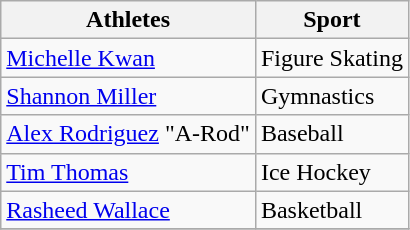<table class="wikitable">
<tr>
<th>Athletes</th>
<th>Sport</th>
</tr>
<tr>
<td><a href='#'>Michelle Kwan</a></td>
<td>Figure Skating</td>
</tr>
<tr>
<td><a href='#'>Shannon Miller</a></td>
<td>Gymnastics</td>
</tr>
<tr>
<td><a href='#'>Alex Rodriguez</a> "A-Rod"</td>
<td>Baseball</td>
</tr>
<tr>
<td><a href='#'>Tim Thomas</a></td>
<td>Ice Hockey</td>
</tr>
<tr>
<td><a href='#'>Rasheed Wallace</a></td>
<td>Basketball</td>
</tr>
<tr>
</tr>
</table>
